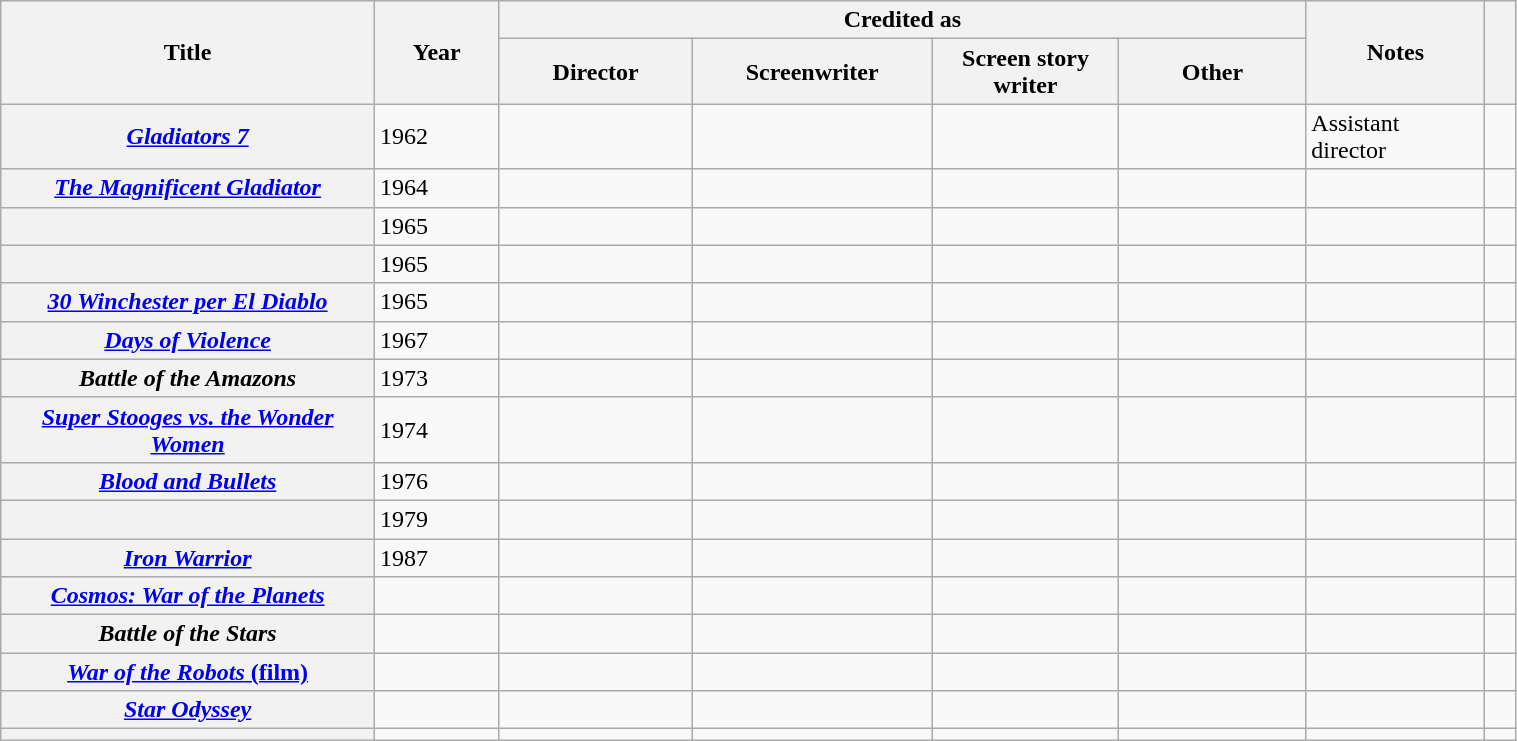<table class="wikitable sortable plainrowheaders" width="80%">
<tr>
<th width="12%" rowspan="2" scope="col">Title</th>
<th width="4%" rowspan="2" scope="col">Year</th>
<th colspan="4" scope="col">Credited as</th>
<th width="5%" rowspan="2" scope="col" class="unsortable">Notes</th>
<th width="1%" rowspan="2" scope="col" class="unsortable"></th>
</tr>
<tr>
<th width=6%>Director</th>
<th width=6%>Screenwriter</th>
<th width=6%>Screen story writer</th>
<th width=6%>Other</th>
</tr>
<tr>
<th scope="row"><em><a href='#'>Gladiators 7</a></em></th>
<td>1962</td>
<td></td>
<td></td>
<td></td>
<td></td>
<td>Assistant director</td>
<td style="text-align:center;"></td>
</tr>
<tr>
<th scope="row"><em><a href='#'>The Magnificent Gladiator</a></em></th>
<td>1964</td>
<td></td>
<td></td>
<td></td>
<td></td>
<td></td>
<td style="text-align:center;"></td>
</tr>
<tr>
<th scope="row"></th>
<td>1965</td>
<td></td>
<td></td>
<td></td>
<td></td>
<td></td>
<td style="text-align:center;"></td>
</tr>
<tr>
<th scope="row"></th>
<td>1965</td>
<td></td>
<td></td>
<td></td>
<td></td>
<td></td>
<td style="text-align:center;"></td>
</tr>
<tr>
<th scope="row"><em><a href='#'>30 Winchester per El Diablo</a></em></th>
<td>1965</td>
<td></td>
<td></td>
<td></td>
<td></td>
<td></td>
<td style="text-align:center;"></td>
</tr>
<tr>
<th scope="row"><em><a href='#'>Days of Violence</a></em></th>
<td>1967</td>
<td></td>
<td></td>
<td></td>
<td></td>
<td></td>
<td style="text-align:center;"></td>
</tr>
<tr>
<th scope="row"><em>Battle of the Amazons</em></th>
<td>1973</td>
<td></td>
<td></td>
<td></td>
<td></td>
<td></td>
<td style="text-align:center;"></td>
</tr>
<tr>
<th scope="row"><em><a href='#'>Super Stooges vs. the Wonder Women</a></em></th>
<td>1974</td>
<td></td>
<td></td>
<td></td>
<td></td>
<td></td>
<td style="text-align:center;"></td>
</tr>
<tr>
<th scope="row"><em><a href='#'>Blood and Bullets</a></em></th>
<td>1976</td>
<td></td>
<td></td>
<td></td>
<td></td>
<td></td>
<td style="text-align:center;"></td>
</tr>
<tr>
<th scope="row"></th>
<td>1979</td>
<td></td>
<td></td>
<td></td>
<td></td>
<td></td>
<td style="text-align:center;"></td>
</tr>
<tr>
<th scope="row"><em><a href='#'>Iron Warrior</a></em></th>
<td>1987</td>
<td></td>
<td></td>
<td></td>
<td></td>
<td></td>
<td style="text-align:center;"></td>
</tr>
<tr>
<th scope="row"><em><a href='#'>Cosmos: War of the Planets</a></em></th>
<td></td>
<td></td>
<td></td>
<td></td>
<td></td>
<td></td>
<td style="text-align:center;"></td>
</tr>
<tr>
<th scope="row"><em>Battle of the Stars</em></th>
<td></td>
<td></td>
<td></td>
<td></td>
<td></td>
<td></td>
<td style="text-align:center;"></td>
</tr>
<tr>
<th scope="row"><a href='#'><em>War of the Robots</em> (film)</a></th>
<td></td>
<td></td>
<td></td>
<td></td>
<td></td>
<td></td>
<td style="text-align:center;"></td>
</tr>
<tr>
<th scope="row"><em><a href='#'>Star Odyssey</a></em></th>
<td></td>
<td></td>
<td></td>
<td></td>
<td></td>
<td></td>
<td style="text-align:center;"></td>
</tr>
<tr>
<th scope="row"></th>
<td></td>
<td></td>
<td></td>
<td></td>
<td></td>
<td></td>
<td style="text-align:center;"></td>
</tr>
</table>
